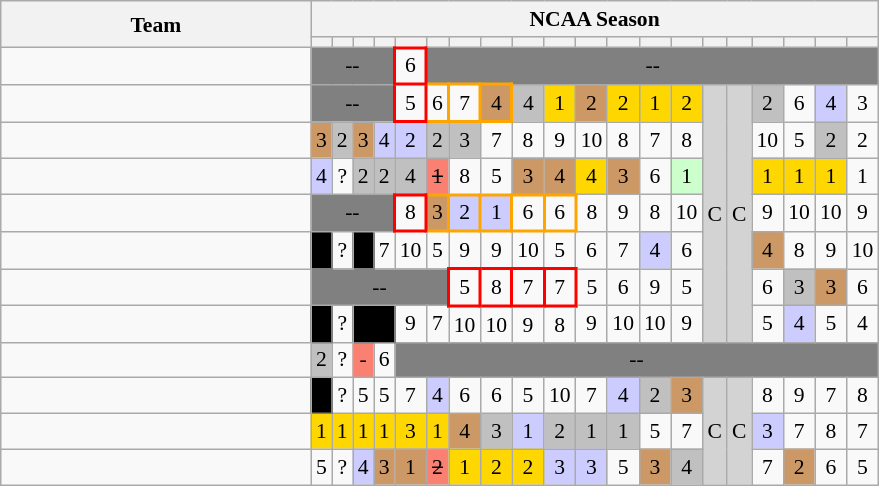<table class=wikitable style="text-align:center; font-size:90%;">
<tr>
<th width=200px rowspan=2>Team</th>
<th colspan=20>NCAA Season</th>
</tr>
<tr>
<th></th>
<th></th>
<th></th>
<th></th>
<th></th>
<th></th>
<th></th>
<th></th>
<th></th>
<th></th>
<th></th>
<th></th>
<th></th>
<th></th>
<th></th>
<th></th>
<th></th>
<th></th>
<th></th>
<th></th>
</tr>
<tr>
<td align=left><em></em></td>
<td bgcolor=gray colspan=4>--</td>
<td style="border: 2px solid red;">6</td>
<td bgcolor=gray colspan=15>--</td>
</tr>
<tr>
<td align=left></td>
<td bgcolor=gray colspan=4>--</td>
<td style="border: 2px solid red;">5</td>
<td style="border: 2px solid orange;">6</td>
<td style="border: 2px solid orange;">7</td>
<td style="border: 2px solid orange;" bgcolor=#c96>4</td>
<td bgcolor=silver>4</td>
<td bgcolor=gold>1</td>
<td bgcolor=#c96>2</td>
<td bgcolor=gold>2</td>
<td bgcolor=gold>1</td>
<td bgcolor=gold>2</td>
<td bgcolor=D3D3D3 rowspan=7>C</td>
<td bgcolor=D3D3D3 rowspan=7>C</td>
<td bgcolor=silver>2</td>
<td>6</td>
<td bgcolor=#CCCCFF>4</td>
<td>3</td>
</tr>
<tr>
<td align=left></td>
<td bgcolor=#c96>3</td>
<td bgcolor=silver>2</td>
<td bgcolor=#c96>3</td>
<td bgcolor=#CCCCFF>4</td>
<td bgcolor=#CCCCFF>2</td>
<td bgcolor=silver>2</td>
<td bgcolor=silver>3</td>
<td>7</td>
<td>8</td>
<td>9</td>
<td>10</td>
<td>8</td>
<td>7</td>
<td>8</td>
<td>10</td>
<td>5</td>
<td bgcolor=silver>2</td>
<td>2</td>
</tr>
<tr>
<td align=left></td>
<td bgcolor=#CCCCFF>4</td>
<td>?</td>
<td bgcolor=silver>2</td>
<td bgcolor=silver>2</td>
<td bgcolor=silver>4</td>
<td bgcolor=salmon><s>1</s></td>
<td>8</td>
<td>5</td>
<td bgcolor=#c96>3</td>
<td bgcolor=#c96>4</td>
<td bgcolor=gold>4</td>
<td bgcolor=#c96>3</td>
<td>6</td>
<td bgcolor=#CCFFCC>1</td>
<td bgcolor=gold>1</td>
<td bgcolor=gold>1</td>
<td bgcolor=gold>1</td>
<td>1</td>
</tr>
<tr>
<td align=left></td>
<td bgcolor=gray colspan=4>--</td>
<td style="border: 2px solid red;">8</td>
<td style="border: 2px solid orange;" bgcolor=#c96>3</td>
<td style="border: 2px solid orange;" bgcolor=#CCCCFF>2</td>
<td style="border: 2px solid orange;" bgcolor=#CCCCFF>1</td>
<td style="border: 2px solid orange;">6</td>
<td style="border: 2px solid orange;">6</td>
<td>8</td>
<td>9</td>
<td>8</td>
<td>10</td>
<td>9</td>
<td>10</td>
<td>10</td>
<td>9</td>
</tr>
<tr>
<td align=left></td>
<td bgcolor=black align=center style="border: 1px solid gray;"></td>
<td>?</td>
<td bgcolor=black align=center style="border: 1px solid gray;"></td>
<td>7</td>
<td>10</td>
<td>5</td>
<td>9</td>
<td>9</td>
<td>10</td>
<td>5</td>
<td>6</td>
<td>7</td>
<td bgcolor=#CCCCFF>4</td>
<td>6</td>
<td bgcolor=#c96>4</td>
<td>8</td>
<td>9</td>
<td>10</td>
</tr>
<tr>
<td align=left></td>
<td bgcolor=gray colspan=6>--</td>
<td style="border: 2px solid red;">5</td>
<td style="border: 2px solid red;">8</td>
<td style="border: 2px solid red;">7</td>
<td style="border: 2px solid red;">7</td>
<td>5</td>
<td>6</td>
<td>9</td>
<td>5</td>
<td>6</td>
<td bgcolor=silver>3</td>
<td bgcolor=#c96>3</td>
<td>6</td>
</tr>
<tr>
<td align=left></td>
<td bgcolor=black align=center style="border: 1px solid gray;"></td>
<td>?</td>
<td bgcolor=black align=center style="border: 1px solid gray;" colspan=2></td>
<td>9</td>
<td>7</td>
<td>10</td>
<td>10</td>
<td>9</td>
<td>8</td>
<td>9</td>
<td>10</td>
<td>10</td>
<td>9</td>
<td>5</td>
<td bgcolor=#CCCCFF>4</td>
<td>5</td>
<td>4</td>
</tr>
<tr>
<td align=left><em></em></td>
<td bgcolor=silver>2</td>
<td>?</td>
<td bgcolor=salmon>-</td>
<td>6</td>
<td bgcolor=gray colspan=16>--</td>
</tr>
<tr>
<td align=left></td>
<td bgcolor=black align=center style="border: 1px solid gray;"></td>
<td>?</td>
<td>5</td>
<td>5</td>
<td>7</td>
<td bgcolor=#CCCCFF>4</td>
<td>6</td>
<td>6</td>
<td>5</td>
<td>10</td>
<td>7</td>
<td bgcolor=#CCCCFF>4</td>
<td bgcolor=silver>2</td>
<td bgcolor=#c96>3</td>
<td bgcolor=D3D3D3 rowspan=3>C</td>
<td bgcolor=D3D3D3 rowspan=3>C</td>
<td>8</td>
<td>9</td>
<td>7</td>
<td>8</td>
</tr>
<tr>
<td align=left></td>
<td bgcolor=gold>1</td>
<td bgcolor=gold>1</td>
<td bgcolor=gold>1</td>
<td bgcolor=gold>1</td>
<td bgcolor=gold>3</td>
<td bgcolor=gold>1</td>
<td bgcolor=#c96>4</td>
<td bgcolor=silver>3</td>
<td bgcolor=#CCCCFF>1</td>
<td bgcolor=silver>2</td>
<td bgcolor=silver>1</td>
<td bgcolor=silver>1</td>
<td>5</td>
<td>7</td>
<td bgcolor=#CCCCFF>3</td>
<td>7</td>
<td>8</td>
<td>7</td>
</tr>
<tr>
<td align=left></td>
<td>5</td>
<td>?</td>
<td bgcolor=#CCCCFF>4</td>
<td bgcolor=#c96>3</td>
<td bgcolor=#c96>1</td>
<td bgcolor=salmon><s>2</s></td>
<td bgcolor=gold>1</td>
<td bgcolor=gold>2</td>
<td bgcolor=gold>2</td>
<td bgcolor=#CCCCFF>3</td>
<td bgcolor=#CCCCFF>3</td>
<td>5</td>
<td bgcolor=#c96>3</td>
<td bgcolor=silver>4</td>
<td>7</td>
<td bgcolor=#c96>2</td>
<td>6</td>
<td>5</td>
</tr>
</table>
